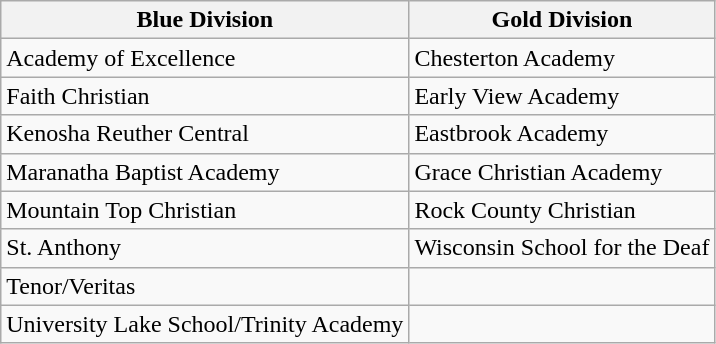<table class="wikitable">
<tr>
<th>Blue Division</th>
<th>Gold Division</th>
</tr>
<tr>
<td>Academy of Excellence</td>
<td>Chesterton Academy</td>
</tr>
<tr>
<td>Faith Christian</td>
<td>Early View Academy</td>
</tr>
<tr>
<td>Kenosha Reuther Central</td>
<td>Eastbrook Academy</td>
</tr>
<tr>
<td>Maranatha Baptist Academy</td>
<td>Grace Christian Academy</td>
</tr>
<tr>
<td>Mountain Top Christian</td>
<td>Rock County Christian</td>
</tr>
<tr>
<td>St. Anthony</td>
<td>Wisconsin School for the Deaf</td>
</tr>
<tr>
<td>Tenor/Veritas</td>
<td></td>
</tr>
<tr>
<td>University Lake School/Trinity Academy</td>
<td></td>
</tr>
</table>
